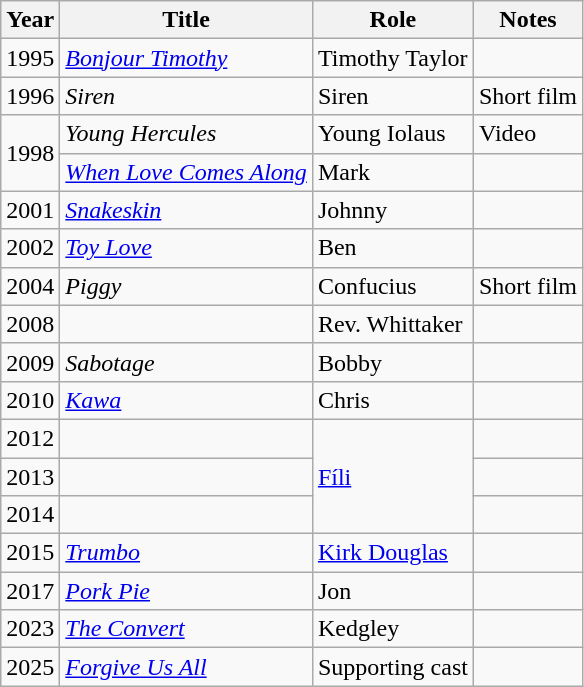<table class="wikitable sortable">
<tr>
<th>Year</th>
<th>Title</th>
<th>Role</th>
<th class="unsortable">Notes</th>
</tr>
<tr>
<td>1995</td>
<td><em><a href='#'>Bonjour Timothy</a></em></td>
<td>Timothy Taylor</td>
<td></td>
</tr>
<tr>
<td>1996</td>
<td><em>Siren</em></td>
<td>Siren</td>
<td>Short film</td>
</tr>
<tr>
<td rowspan=2>1998</td>
<td><em>Young Hercules</em></td>
<td>Young Iolaus</td>
<td>Video</td>
</tr>
<tr>
<td><em><a href='#'>When Love Comes Along</a></em></td>
<td>Mark</td>
<td></td>
</tr>
<tr>
<td>2001</td>
<td><em><a href='#'>Snakeskin</a></em></td>
<td>Johnny</td>
<td></td>
</tr>
<tr>
<td>2002</td>
<td><em><a href='#'>Toy Love</a></em></td>
<td>Ben</td>
<td></td>
</tr>
<tr>
<td>2004</td>
<td><em>Piggy</em></td>
<td>Confucius</td>
<td>Short film</td>
</tr>
<tr>
<td>2008</td>
<td><em></em></td>
<td>Rev. Whittaker</td>
<td></td>
</tr>
<tr>
<td>2009</td>
<td><em>Sabotage</em></td>
<td>Bobby</td>
<td></td>
</tr>
<tr>
<td>2010</td>
<td><em><a href='#'>Kawa</a></em></td>
<td>Chris</td>
<td></td>
</tr>
<tr>
<td>2012</td>
<td><em></em></td>
<td rowspan=3><a href='#'>Fíli</a></td>
<td></td>
</tr>
<tr>
<td>2013</td>
<td><em></em></td>
<td></td>
</tr>
<tr>
<td>2014</td>
<td><em></em></td>
<td></td>
</tr>
<tr>
<td>2015</td>
<td><em><a href='#'>Trumbo</a></em></td>
<td><a href='#'>Kirk Douglas</a></td>
<td></td>
</tr>
<tr>
<td>2017</td>
<td><em><a href='#'>Pork Pie</a></em></td>
<td>Jon</td>
<td></td>
</tr>
<tr>
<td>2023</td>
<td><em><a href='#'>The Convert</a></em></td>
<td>Kedgley</td>
<td></td>
</tr>
<tr>
<td>2025</td>
<td><em><a href='#'>Forgive Us All</a></em></td>
<td>Supporting cast</td>
</tr>
</table>
